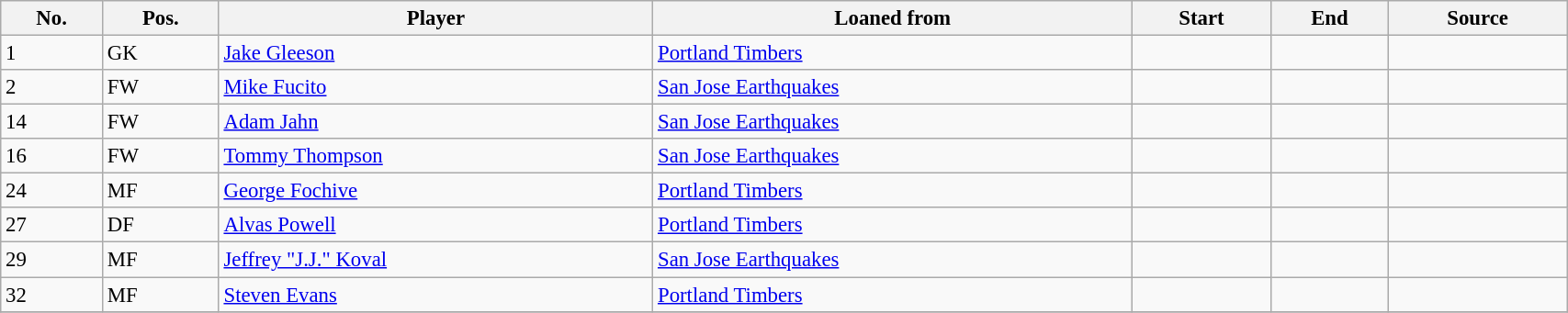<table class="wikitable sortable" style="width:90%; text-align:center; font-size:95%; text-align:left;">
<tr>
<th><strong>No.</strong></th>
<th><strong>Pos.</strong></th>
<th><strong>Player</strong></th>
<th><strong>Loaned from</strong></th>
<th><strong>Start</strong></th>
<th><strong>End</strong></th>
<th><strong>Source</strong></th>
</tr>
<tr>
<td>1</td>
<td>GK</td>
<td> <a href='#'>Jake Gleeson</a></td>
<td> <a href='#'>Portland Timbers</a></td>
<td></td>
<td></td>
<td align=center></td>
</tr>
<tr>
<td>2</td>
<td>FW</td>
<td> <a href='#'>Mike Fucito</a></td>
<td> <a href='#'>San Jose Earthquakes</a></td>
<td></td>
<td></td>
<td align=center></td>
</tr>
<tr>
<td>14</td>
<td>FW</td>
<td> <a href='#'>Adam Jahn</a></td>
<td> <a href='#'>San Jose Earthquakes</a></td>
<td></td>
<td></td>
<td align=center></td>
</tr>
<tr>
<td>16</td>
<td>FW</td>
<td> <a href='#'>Tommy Thompson</a></td>
<td> <a href='#'>San Jose Earthquakes</a></td>
<td></td>
<td></td>
<td align=center></td>
</tr>
<tr>
<td>24</td>
<td>MF</td>
<td> <a href='#'>George Fochive</a></td>
<td> <a href='#'>Portland Timbers</a></td>
<td></td>
<td></td>
<td align=center></td>
</tr>
<tr>
<td>27</td>
<td>DF</td>
<td> <a href='#'>Alvas Powell</a></td>
<td> <a href='#'>Portland Timbers</a></td>
<td></td>
<td></td>
<td align=center></td>
</tr>
<tr>
<td>29</td>
<td>MF</td>
<td> <a href='#'>Jeffrey "J.J." Koval</a></td>
<td> <a href='#'>San Jose Earthquakes</a></td>
<td></td>
<td></td>
<td align=center></td>
</tr>
<tr>
<td>32</td>
<td>MF</td>
<td> <a href='#'>Steven Evans</a></td>
<td> <a href='#'>Portland Timbers</a></td>
<td></td>
<td></td>
<td align=center></td>
</tr>
<tr>
</tr>
</table>
